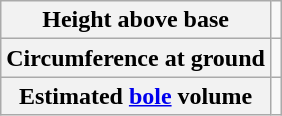<table class=wikitable>
<tr>
<th>Height above base</th>
<td></td>
</tr>
<tr>
<th>Circumference at ground</th>
<td></td>
</tr>
<tr>
<th>Estimated <a href='#'>bole</a> volume</th>
<td></td>
</tr>
</table>
